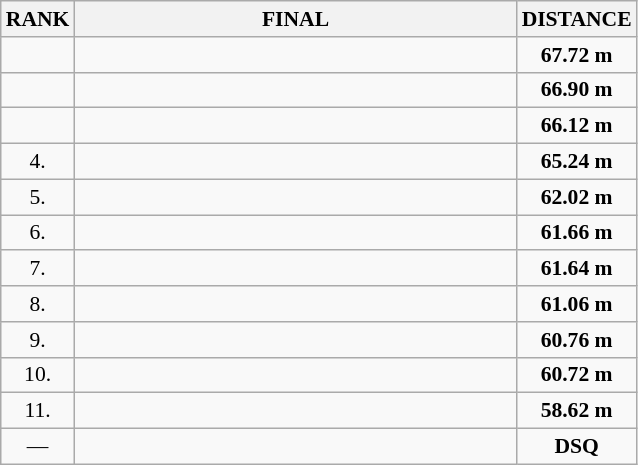<table class="wikitable" style="border-collapse: collapse; font-size: 90%;">
<tr>
<th>RANK</th>
<th style="width: 20em">FINAL</th>
<th style="width: 5em">DISTANCE</th>
</tr>
<tr>
<td align="center"></td>
<td></td>
<td align="center"><strong>67.72 m</strong></td>
</tr>
<tr>
<td align="center"></td>
<td></td>
<td align="center"><strong>66.90 m</strong></td>
</tr>
<tr>
<td align="center"></td>
<td></td>
<td align="center"><strong>66.12 m</strong></td>
</tr>
<tr>
<td align="center">4.</td>
<td></td>
<td align="center"><strong>65.24 m</strong></td>
</tr>
<tr>
<td align="center">5.</td>
<td></td>
<td align="center"><strong>62.02 m</strong></td>
</tr>
<tr>
<td align="center">6.</td>
<td></td>
<td align="center"><strong>61.66 m</strong></td>
</tr>
<tr>
<td align="center">7.</td>
<td></td>
<td align="center"><strong>61.64 m</strong></td>
</tr>
<tr>
<td align="center">8.</td>
<td></td>
<td align="center"><strong>61.06 m</strong></td>
</tr>
<tr>
<td align="center">9.</td>
<td></td>
<td align="center"><strong>60.76 m</strong></td>
</tr>
<tr>
<td align="center">10.</td>
<td></td>
<td align="center"><strong>60.72 m</strong></td>
</tr>
<tr>
<td align="center">11.</td>
<td></td>
<td align="center"><strong>58.62 m</strong></td>
</tr>
<tr>
<td align="center">—</td>
<td></td>
<td align="center"><strong>DSQ</strong></td>
</tr>
</table>
